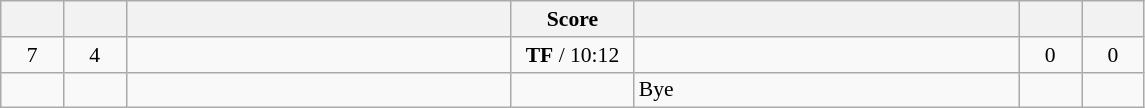<table class="wikitable" style="text-align: center; font-size:90%" |>
<tr>
<th width="35"></th>
<th width="35"></th>
<th width="250"></th>
<th width="75">Score</th>
<th width="250"></th>
<th width="35"></th>
<th width="35"></th>
</tr>
<tr>
<td>7</td>
<td>4</td>
<td style="text-align:left;"></td>
<td><strong>TF</strong> / 10:12</td>
<td style="text-align:left;"><strong></strong></td>
<td>0</td>
<td>0</td>
</tr>
<tr>
<td></td>
<td></td>
<td style="text-align:left;"></td>
<td></td>
<td style="text-align:left;">Bye</td>
<td></td>
<td></td>
</tr>
</table>
